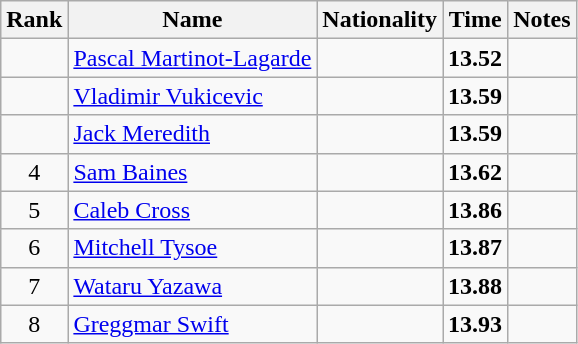<table class="wikitable sortable" style="text-align:center">
<tr>
<th>Rank</th>
<th>Name</th>
<th>Nationality</th>
<th>Time</th>
<th>Notes</th>
</tr>
<tr>
<td></td>
<td align=left><a href='#'>Pascal Martinot-Lagarde</a></td>
<td align=left></td>
<td><strong>13.52</strong></td>
<td></td>
</tr>
<tr>
<td></td>
<td align=left><a href='#'>Vladimir Vukicevic</a></td>
<td align=left></td>
<td><strong>13.59</strong></td>
<td></td>
</tr>
<tr>
<td></td>
<td align=left><a href='#'>Jack Meredith</a></td>
<td align=left></td>
<td><strong>13.59</strong></td>
<td></td>
</tr>
<tr>
<td>4</td>
<td align=left><a href='#'>Sam Baines</a></td>
<td align=left></td>
<td><strong>13.62</strong></td>
<td></td>
</tr>
<tr>
<td>5</td>
<td align=left><a href='#'>Caleb Cross</a></td>
<td align=left></td>
<td><strong>13.86</strong></td>
<td></td>
</tr>
<tr>
<td>6</td>
<td align=left><a href='#'>Mitchell Tysoe</a></td>
<td align=left></td>
<td><strong>13.87</strong></td>
<td></td>
</tr>
<tr>
<td>7</td>
<td align=left><a href='#'>Wataru Yazawa</a></td>
<td align=left></td>
<td><strong>13.88</strong></td>
<td></td>
</tr>
<tr>
<td>8</td>
<td align=left><a href='#'>Greggmar Swift</a></td>
<td align=left></td>
<td><strong>13.93</strong></td>
<td></td>
</tr>
</table>
